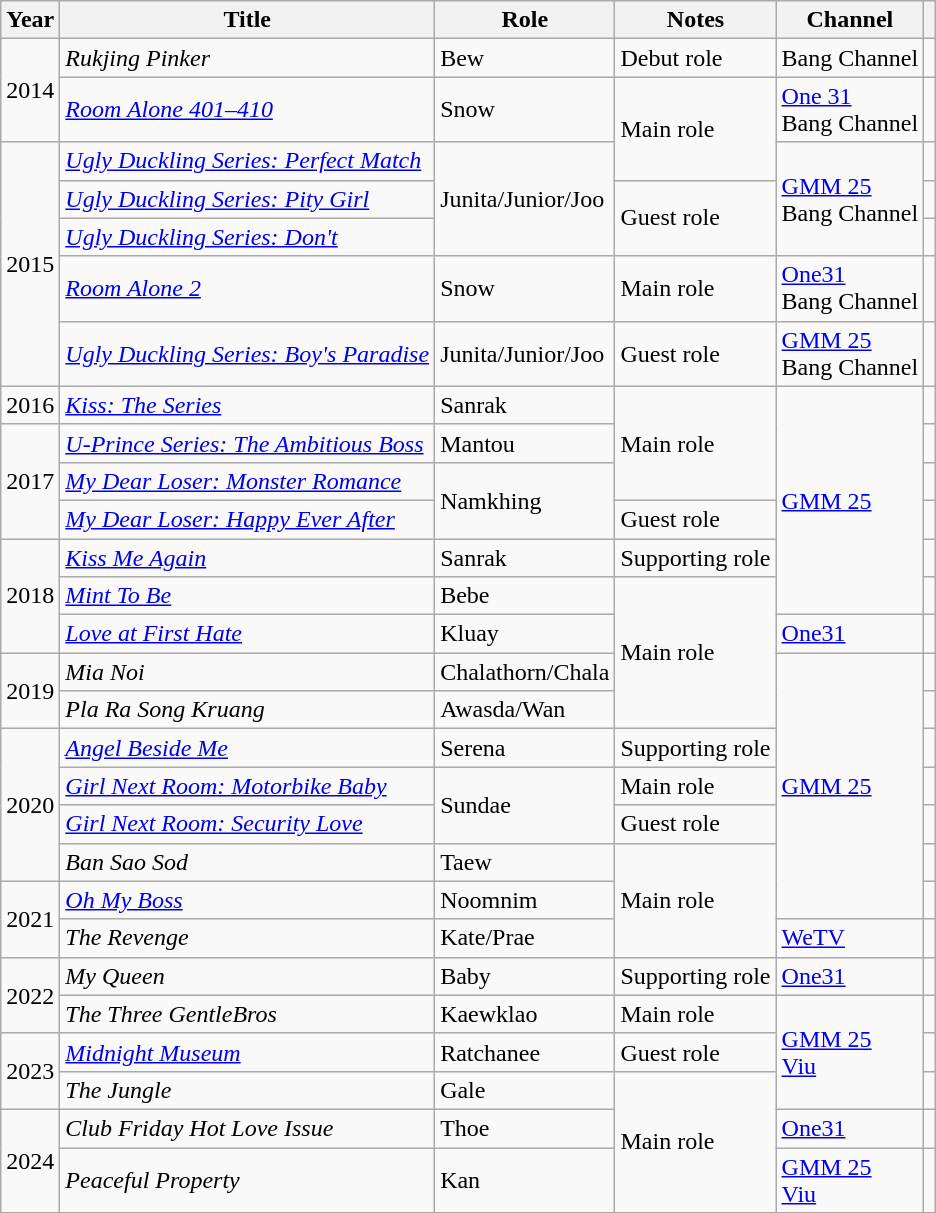<table class="wikitable sortable">
<tr>
<th scope="col">Year</th>
<th scope="col">Title</th>
<th scope="col">Role</th>
<th scope="col" class="unsortable">Notes</th>
<th scope="col" class="unsortable">Channel</th>
<th scope="col" class="unsortable"></th>
</tr>
<tr>
<td rowspan="2">2014</td>
<td><em>Rukjing Pinker</em></td>
<td>Bew</td>
<td>Debut role</td>
<td>Bang Channel</td>
<td></td>
</tr>
<tr>
<td><em><a href='#'>Room Alone 401–410</a></em></td>
<td>Snow</td>
<td rowspan="2">Main role</td>
<td><a href='#'>One 31</a><br>Bang Channel</td>
<td></td>
</tr>
<tr>
<td rowspan="5">2015</td>
<td><em><a href='#'>Ugly Duckling Series: Perfect Match</a></em></td>
<td rowspan="3">Junita/Junior/Joo</td>
<td rowspan="3"><a href='#'>GMM 25</a><br>Bang Channel</td>
<td></td>
</tr>
<tr>
<td><em><a href='#'>Ugly Duckling Series: Pity Girl</a></em></td>
<td rowspan="2">Guest role</td>
<td></td>
</tr>
<tr>
<td><em><a href='#'>Ugly Duckling Series: Don't</a></em></td>
<td></td>
</tr>
<tr>
<td><em><a href='#'>Room Alone 2</a></em></td>
<td>Snow</td>
<td>Main role</td>
<td><a href='#'>One31</a><br>Bang Channel</td>
<td></td>
</tr>
<tr>
<td><em><a href='#'>Ugly Duckling Series: Boy's Paradise</a></em></td>
<td>Junita/Junior/Joo</td>
<td>Guest role</td>
<td><a href='#'>GMM 25</a><br>Bang Channel</td>
<td></td>
</tr>
<tr>
<td>2016</td>
<td><em><a href='#'>Kiss: The Series</a></em></td>
<td>Sanrak</td>
<td rowspan="3">Main role</td>
<td rowspan="6"><a href='#'>GMM 25</a></td>
<td style="text-align: center;"></td>
</tr>
<tr>
<td rowspan="3">2017</td>
<td><em><a href='#'>U-Prince Series: The Ambitious Boss</a></em></td>
<td>Mantou</td>
<td style="text-align: center;"></td>
</tr>
<tr>
<td><em><a href='#'>My Dear Loser: Monster Romance</a></em></td>
<td rowspan="2">Namkhing</td>
<td style="text-align: center;"></td>
</tr>
<tr>
<td><em><a href='#'>My Dear Loser: Happy Ever After</a></em></td>
<td>Guest role</td>
<td></td>
</tr>
<tr>
<td rowspan="3">2018</td>
<td><em><a href='#'>Kiss Me Again</a></em></td>
<td>Sanrak</td>
<td>Supporting role</td>
<td></td>
</tr>
<tr>
<td><em><a href='#'>Mint To Be</a></em></td>
<td>Bebe</td>
<td rowspan="4">Main role</td>
<td></td>
</tr>
<tr>
<td><em><a href='#'>Love at First Hate</a></em></td>
<td>Kluay</td>
<td><a href='#'>One31</a></td>
<td></td>
</tr>
<tr>
<td rowspan="2">2019</td>
<td><em>Mia Noi</em></td>
<td>Chalathorn/Chala</td>
<td rowspan="7"><a href='#'>GMM 25</a></td>
<td></td>
</tr>
<tr>
<td><em>Pla Ra Song Kruang</em></td>
<td>Awasda/Wan</td>
<td></td>
</tr>
<tr>
<td rowspan="4">2020</td>
<td><em><a href='#'>Angel Beside Me</a></em></td>
<td>Serena</td>
<td>Supporting role</td>
<td></td>
</tr>
<tr>
<td><em><a href='#'>Girl Next Room: Motorbike Baby</a></em></td>
<td rowspan="2">Sundae</td>
<td>Main role</td>
<td></td>
</tr>
<tr>
<td><em><a href='#'>Girl Next Room: Security Love</a></em></td>
<td>Guest role</td>
<td></td>
</tr>
<tr>
<td><em>Ban Sao Sod</em></td>
<td>Taew</td>
<td rowspan="3">Main role</td>
<td></td>
</tr>
<tr>
<td rowspan="2">2021</td>
<td><em><a href='#'>Oh My Boss</a></em></td>
<td>Noomnim</td>
<td></td>
</tr>
<tr>
<td><em>The Revenge</em></td>
<td>Kate/Prae</td>
<td><a href='#'>WeTV</a></td>
<td></td>
</tr>
<tr>
<td rowspan="2">2022</td>
<td><em>My Queen</em></td>
<td>Baby</td>
<td>Supporting role</td>
<td><a href='#'>One31</a></td>
<td></td>
</tr>
<tr>
<td><em>The Three GentleBros</em></td>
<td>Kaewklao</td>
<td>Main role</td>
<td rowspan="3"><a href='#'>GMM 25</a><br><a href='#'>Viu</a></td>
<td></td>
</tr>
<tr>
<td rowspan="2">2023</td>
<td><em><a href='#'>Midnight Museum</a></em></td>
<td>Ratchanee</td>
<td>Guest role</td>
<td></td>
</tr>
<tr>
<td><em>The Jungle</em></td>
<td>Gale</td>
<td rowspan="3">Main role</td>
<td></td>
</tr>
<tr>
<td rowspan="2">2024</td>
<td><em>Club Friday Hot Love Issue</em></td>
<td>Thoe</td>
<td><a href='#'>One31</a></td>
<td></td>
</tr>
<tr>
<td><em>Peaceful Property</em></td>
<td>Kan</td>
<td><a href='#'>GMM 25</a><br><a href='#'>Viu</a></td>
<td></td>
</tr>
<tr>
</tr>
</table>
